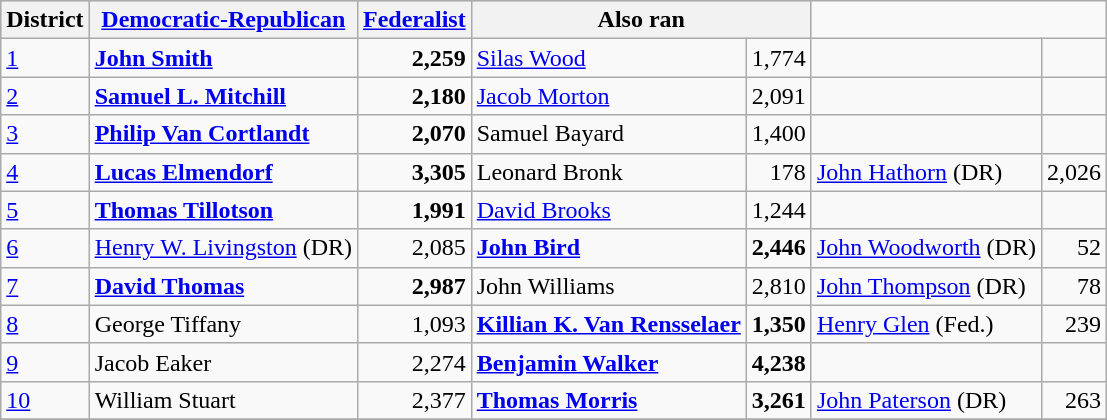<table class=wikitable>
<tr bgcolor=lightgrey>
<th>District</th>
<th><a href='#'>Democratic-Republican</a></th>
<th><a href='#'>Federalist</a></th>
<th colspan="2">Also ran</th>
</tr>
<tr>
<td><a href='#'>1</a></td>
<td><strong><a href='#'>John Smith</a></strong></td>
<td align="right"><strong>2,259</strong></td>
<td><a href='#'>Silas Wood</a></td>
<td align="right">1,774</td>
<td></td>
<td></td>
</tr>
<tr>
<td><a href='#'>2</a></td>
<td><strong><a href='#'>Samuel L. Mitchill</a></strong></td>
<td align="right"><strong>2,180</strong></td>
<td><a href='#'>Jacob Morton</a></td>
<td align="right">2,091</td>
<td></td>
<td></td>
</tr>
<tr>
<td><a href='#'>3</a></td>
<td><strong><a href='#'>Philip Van Cortlandt</a></strong></td>
<td align="right"><strong>2,070</strong></td>
<td>Samuel Bayard</td>
<td align="right">1,400</td>
<td></td>
<td></td>
</tr>
<tr>
<td><a href='#'>4</a></td>
<td><strong><a href='#'>Lucas Elmendorf</a></strong></td>
<td align=right><strong>3,305</strong></td>
<td>Leonard Bronk</td>
<td align=right>178</td>
<td><a href='#'>John Hathorn</a> (DR)</td>
<td align="right">2,026</td>
</tr>
<tr>
<td><a href='#'>5</a></td>
<td><strong><a href='#'>Thomas Tillotson</a></strong></td>
<td align="right"><strong>1,991</strong></td>
<td><a href='#'>David Brooks</a></td>
<td align="right">1,244</td>
<td></td>
<td></td>
</tr>
<tr>
<td><a href='#'>6</a></td>
<td><a href='#'>Henry W. Livingston</a> (DR)</td>
<td align="right">2,085</td>
<td><strong><a href='#'>John Bird</a></strong></td>
<td align="right"><strong>2,446</strong></td>
<td><a href='#'>John Woodworth</a> (DR)</td>
<td align="right">52</td>
</tr>
<tr>
<td><a href='#'>7</a></td>
<td><strong><a href='#'>David Thomas</a></strong></td>
<td align="right"><strong>2,987</strong></td>
<td>John Williams</td>
<td align="right">2,810</td>
<td><a href='#'>John Thompson</a> (DR)</td>
<td align="right">78</td>
</tr>
<tr>
<td><a href='#'>8</a></td>
<td>George Tiffany</td>
<td align="right">1,093</td>
<td><strong><a href='#'>Killian K. Van Rensselaer</a></strong></td>
<td align="right"><strong>1,350</strong></td>
<td><a href='#'>Henry Glen</a> (Fed.)</td>
<td align="right">239</td>
</tr>
<tr>
<td><a href='#'>9</a></td>
<td>Jacob Eaker</td>
<td align=right>2,274</td>
<td><strong><a href='#'>Benjamin Walker</a></strong></td>
<td align=right><strong>4,238</strong></td>
<td></td>
<td></td>
</tr>
<tr>
<td><a href='#'>10</a></td>
<td>William Stuart</td>
<td align="right">2,377</td>
<td><strong><a href='#'>Thomas Morris</a></strong></td>
<td align=right><strong>3,261</strong></td>
<td><a href='#'>John Paterson</a> (DR)</td>
<td align="right">263</td>
</tr>
<tr>
</tr>
</table>
